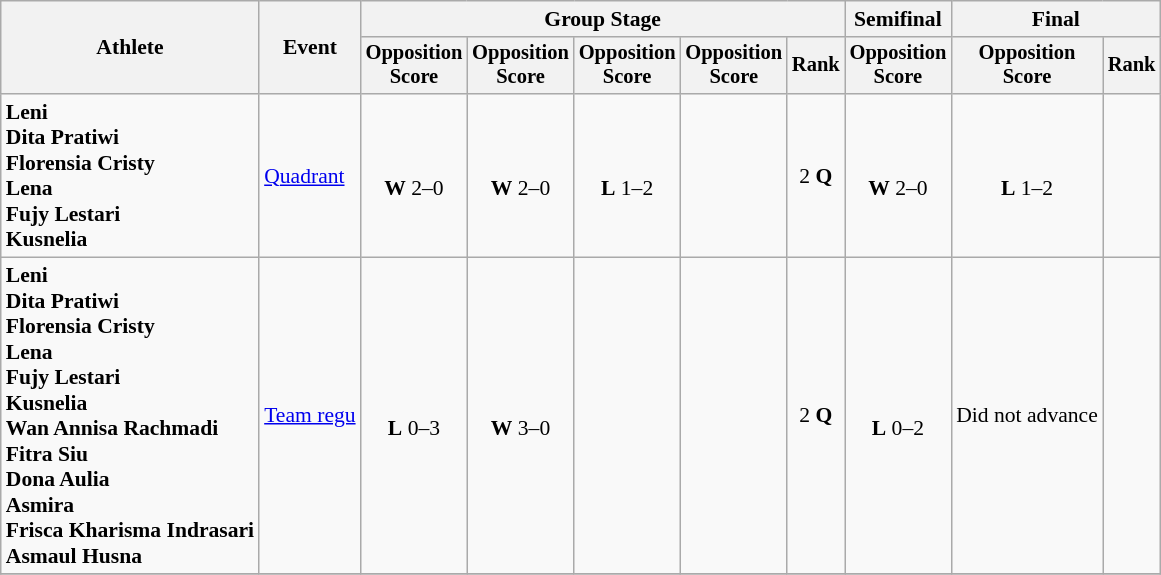<table class=wikitable style=font-size:90%;text-align:center>
<tr>
<th rowspan="2">Athlete</th>
<th rowspan="2">Event</th>
<th colspan=5>Group Stage</th>
<th>Semifinal</th>
<th colspan=2>Final</th>
</tr>
<tr style="font-size:95%">
<th>Opposition<br>Score</th>
<th>Opposition<br>Score</th>
<th>Opposition<br>Score</th>
<th>Opposition<br>Score</th>
<th>Rank</th>
<th>Opposition<br>Score</th>
<th>Opposition<br>Score</th>
<th>Rank</th>
</tr>
<tr>
<td align=left><strong>Leni<br>Dita Pratiwi<br>Florensia Cristy<br>Lena<br>Fujy Lestari<br>Kusnelia</strong></td>
<td align=left><a href='#'>Quadrant</a></td>
<td><br><strong>W</strong> 2–0</td>
<td><br><strong>W</strong> 2–0</td>
<td><br><strong>L</strong> 1–2</td>
<td></td>
<td>2 <strong>Q</strong></td>
<td><br><strong>W</strong> 2–0</td>
<td><br><strong>L</strong> 1–2</td>
<td></td>
</tr>
<tr>
<td align=left><strong>Leni<br>Dita Pratiwi<br>Florensia Cristy<br>Lena<br>Fujy Lestari<br>Kusnelia<br>Wan Annisa Rachmadi<br>Fitra Siu<br>Dona Aulia<br>Asmira<br>Frisca Kharisma Indrasari<br>Asmaul Husna</strong></td>
<td align=left><a href='#'>Team regu</a></td>
<td><br><strong>L</strong> 0–3</td>
<td><br><strong>W</strong> 3–0</td>
<td></td>
<td></td>
<td>2 <strong>Q</strong></td>
<td><br><strong>L</strong> 0–2</td>
<td>Did not advance</td>
<td></td>
</tr>
<tr>
</tr>
</table>
